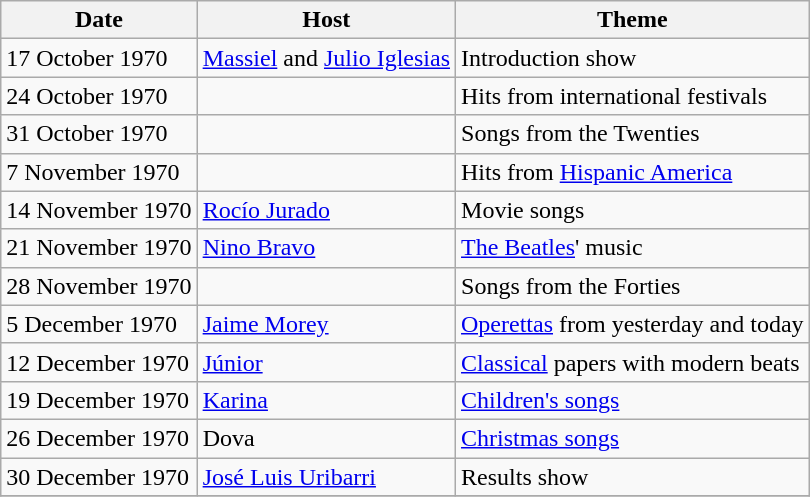<table class="wikitable">
<tr>
<th>Date</th>
<th>Host</th>
<th>Theme</th>
</tr>
<tr>
<td>17 October 1970</td>
<td><a href='#'>Massiel</a> and <a href='#'>Julio Iglesias</a></td>
<td>Introduction show</td>
</tr>
<tr>
<td>24 October 1970</td>
<td></td>
<td>Hits from international festivals</td>
</tr>
<tr>
<td>31 October 1970</td>
<td></td>
<td>Songs from the Twenties</td>
</tr>
<tr>
<td>7 November 1970</td>
<td></td>
<td>Hits from <a href='#'>Hispanic America</a></td>
</tr>
<tr>
<td>14 November 1970</td>
<td><a href='#'>Rocío Jurado</a></td>
<td>Movie songs</td>
</tr>
<tr>
<td>21 November 1970</td>
<td><a href='#'>Nino Bravo</a></td>
<td><a href='#'>The Beatles</a>' music</td>
</tr>
<tr>
<td>28 November 1970</td>
<td></td>
<td>Songs from the Forties</td>
</tr>
<tr>
<td>5 December 1970</td>
<td><a href='#'>Jaime Morey</a></td>
<td><a href='#'>Operettas</a> from yesterday and today</td>
</tr>
<tr>
<td>12 December 1970</td>
<td><a href='#'>Júnior</a></td>
<td><a href='#'>Classical</a> papers with modern beats</td>
</tr>
<tr>
<td>19 December 1970</td>
<td><a href='#'>Karina</a></td>
<td><a href='#'>Children's songs</a></td>
</tr>
<tr>
<td>26 December 1970</td>
<td>Dova</td>
<td><a href='#'>Christmas songs</a></td>
</tr>
<tr>
<td>30 December 1970</td>
<td><a href='#'>José Luis Uribarri</a></td>
<td>Results show</td>
</tr>
<tr>
</tr>
</table>
